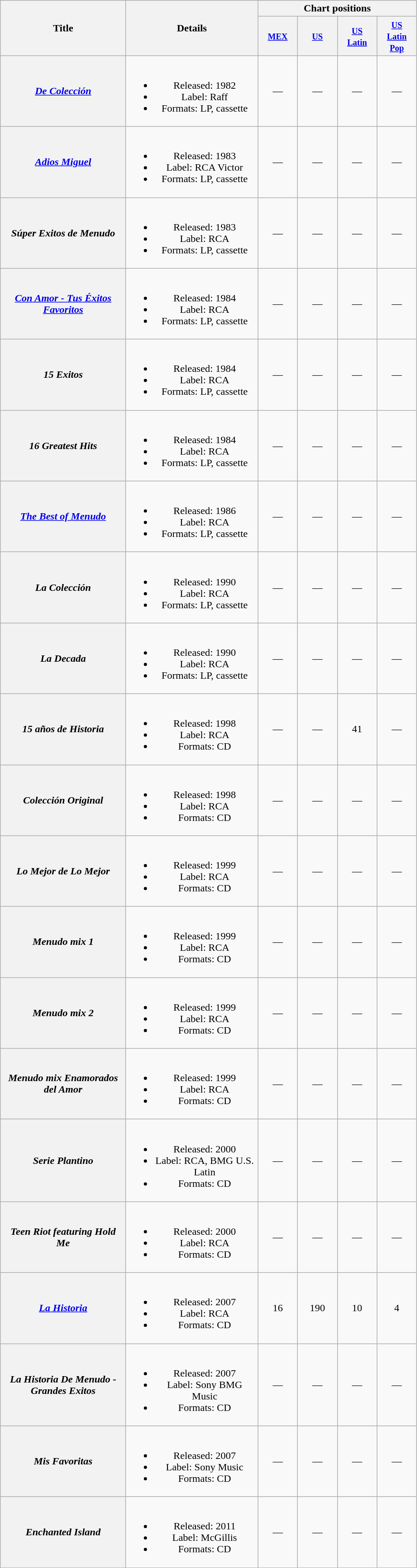<table class="wikitable plainrowheaders" style="text-align:center;">
<tr>
<th rowspan="2" style="width:190px;">Title</th>
<th rowspan="2" style="width:200px;">Details</th>
<th colspan="4">Chart positions</th>
</tr>
<tr>
<th style="width:55px;"><small><a href='#'>MEX</a></small><br></th>
<th style="width:55px;"><small><a href='#'>US</a></small><br></th>
<th style="width:55px;"><small><a href='#'>US<br>Latin</a></small><br></th>
<th style="width:55px;"><small><a href='#'>US<br>Latin Pop</a></small><br></th>
</tr>
<tr>
<th scope="row" style="text-align:center;"><em><a href='#'>De Colección</a></em></th>
<td><br><ul><li>Released: 1982</li><li>Label: Raff</li><li>Formats: LP, cassette</li></ul></td>
<td style="text-align:center;">—</td>
<td style="text-align:center;">—</td>
<td style="text-align:center;">—</td>
<td style="text-align:center;">—</td>
</tr>
<tr>
<th scope="row" style="text-align:center;"><em><a href='#'>Adios Miguel</a></em></th>
<td><br><ul><li>Released: 1983</li><li>Label: RCA Victor</li><li>Formats: LP, cassette</li></ul></td>
<td style="text-align:center;">—</td>
<td style="text-align:center;">—</td>
<td style="text-align:center;">—</td>
<td style="text-align:center;">—</td>
</tr>
<tr>
<th scope="row" style="text-align:center;"><em>Súper Exitos de Menudo</em></th>
<td><br><ul><li>Released: 1983</li><li>Label: RCA</li><li>Formats: LP, cassette</li></ul></td>
<td style="text-align:center;">—</td>
<td style="text-align:center;">—</td>
<td style="text-align:center;">—</td>
<td style="text-align:center;">—</td>
</tr>
<tr>
<th scope="row" style="text-align:center;"><em><a href='#'>Con Amor - Tus Éxitos Favoritos</a></em></th>
<td><br><ul><li>Released: 1984</li><li>Label: RCA</li><li>Formats: LP, cassette</li></ul></td>
<td style="text-align:center;">—</td>
<td style="text-align:center;">—</td>
<td style="text-align:center;">—</td>
<td style="text-align:center;">—</td>
</tr>
<tr>
<th scope="row" style="text-align:center;"><em>15 Exitos</em></th>
<td><br><ul><li>Released: 1984</li><li>Label: RCA</li><li>Formats: LP, cassette</li></ul></td>
<td style="text-align:center;">—</td>
<td style="text-align:center;">—</td>
<td style="text-align:center;">—</td>
<td style="text-align:center;">—</td>
</tr>
<tr>
<th scope="row" style="text-align:center;"><em>16 Greatest Hits</em></th>
<td><br><ul><li>Released: 1984</li><li>Label: RCA</li><li>Formats: LP, cassette</li></ul></td>
<td style="text-align:center;">—</td>
<td style="text-align:center;">—</td>
<td style="text-align:center;">—</td>
<td style="text-align:center;">—</td>
</tr>
<tr>
<th scope="row" style="text-align:center;"><em><a href='#'>The Best of Menudo</a></em></th>
<td><br><ul><li>Released: 1986</li><li>Label: RCA</li><li>Formats: LP, cassette</li></ul></td>
<td style="text-align:center;">—</td>
<td style="text-align:center;">—</td>
<td style="text-align:center;">—</td>
<td style="text-align:center;">—</td>
</tr>
<tr>
<th scope="row" style="text-align:center;"><em>La Colección</em></th>
<td><br><ul><li>Released: 1990</li><li>Label: RCA</li><li>Formats: LP, cassette</li></ul></td>
<td style="text-align:center;">—</td>
<td style="text-align:center;">—</td>
<td style="text-align:center;">—</td>
<td style="text-align:center;">—</td>
</tr>
<tr>
<th scope="row" style="text-align:center;"><em>La Decada</em></th>
<td><br><ul><li>Released: 1990</li><li>Label: RCA</li><li>Formats: LP, cassette</li></ul></td>
<td style="text-align:center;">—</td>
<td style="text-align:center;">—</td>
<td style="text-align:center;">—</td>
<td style="text-align:center;">—</td>
</tr>
<tr>
<th scope="row" style="text-align:center;"><em>15 años de Historia</em></th>
<td><br><ul><li>Released: 1998</li><li>Label: RCA</li><li>Formats: CD</li></ul></td>
<td style="text-align:center;">—</td>
<td style="text-align:center;">—</td>
<td style="text-align:center;">41</td>
<td style="text-align:center;">—</td>
</tr>
<tr>
<th scope="row" style="text-align:center;"><em>Colección Original</em></th>
<td><br><ul><li>Released: 1998</li><li>Label: RCA</li><li>Formats: CD</li></ul></td>
<td style="text-align:center;">—</td>
<td style="text-align:center;">—</td>
<td style="text-align:center;">—</td>
<td style="text-align:center;">—</td>
</tr>
<tr>
<th scope="row" style="text-align:center;"><em>Lo Mejor de Lo Mejor</em></th>
<td><br><ul><li>Released: 1999</li><li>Label: RCA</li><li>Formats: CD</li></ul></td>
<td style="text-align:center;">—</td>
<td style="text-align:center;">—</td>
<td style="text-align:center;">—</td>
<td style="text-align:center;">—</td>
</tr>
<tr>
<th scope="row" style="text-align:center;"><em>Menudo mix 1</em></th>
<td><br><ul><li>Released: 1999</li><li>Label: RCA</li><li>Formats: CD</li></ul></td>
<td style="text-align:center;">—</td>
<td style="text-align:center;">—</td>
<td style="text-align:center;">—</td>
<td style="text-align:center;">—</td>
</tr>
<tr>
<th scope="row" style="text-align:center;"><em>Menudo mix 2</em></th>
<td><br><ul><li>Released: 1999</li><li>Label: RCA</li><li>Formats: CD</li></ul></td>
<td style="text-align:center;">—</td>
<td style="text-align:center;">—</td>
<td style="text-align:center;">—</td>
<td style="text-align:center;">—</td>
</tr>
<tr>
<th scope="row" style="text-align:center;"><em>Menudo mix Enamorados del Amor</em></th>
<td><br><ul><li>Released: 1999</li><li>Label: RCA</li><li>Formats: CD</li></ul></td>
<td style="text-align:center;">—</td>
<td style="text-align:center;">—</td>
<td style="text-align:center;">—</td>
<td style="text-align:center;">—</td>
</tr>
<tr>
<th scope="row" style="text-align:center;"><em>Serie Plantino</em></th>
<td><br><ul><li>Released: 2000</li><li>Label: RCA, BMG U.S. Latin</li><li>Formats: CD</li></ul></td>
<td style="text-align:center;">—</td>
<td style="text-align:center;">—</td>
<td style="text-align:center;">—</td>
<td style="text-align:center;">—</td>
</tr>
<tr>
<th scope="row" style="text-align:center;"><em>Teen Riot featuring Hold Me</em></th>
<td><br><ul><li>Released: 2000</li><li>Label: RCA</li><li>Formats: CD</li></ul></td>
<td style="text-align:center;">—</td>
<td style="text-align:center;">—</td>
<td style="text-align:center;">—</td>
<td style="text-align:center;">—</td>
</tr>
<tr>
<th scope="row" style="text-align:center;"><em><a href='#'>La Historia</a></em></th>
<td><br><ul><li>Released: 2007</li><li>Label: RCA</li><li>Formats: CD</li></ul></td>
<td style="text-align:center;">16</td>
<td style="text-align:center;">190</td>
<td style="text-align:center;">10</td>
<td style="text-align:center;">4</td>
</tr>
<tr>
<th scope="row" style="text-align:center;"><em>La Historia De Menudo - Grandes Exitos</em></th>
<td><br><ul><li>Released: 2007</li><li>Label: Sony BMG Music</li><li>Formats: CD</li></ul></td>
<td style="text-align:center;">—</td>
<td style="text-align:center;">—</td>
<td style="text-align:center;">—</td>
<td style="text-align:center;">—</td>
</tr>
<tr>
<th scope="row" style="text-align:center;"><em>Mis Favoritas</em></th>
<td><br><ul><li>Released: 2007</li><li>Label: Sony Music</li><li>Formats: CD</li></ul></td>
<td style="text-align:center;">—</td>
<td style="text-align:center;">—</td>
<td style="text-align:center;">—</td>
<td style="text-align:center;">—</td>
</tr>
<tr>
<th scope="row" style="text-align:center;"><em>Enchanted Island</em></th>
<td><br><ul><li>Released: 2011</li><li>Label: McGillis</li><li>Formats: CD</li></ul></td>
<td style="text-align:center;">—</td>
<td style="text-align:center;">—</td>
<td style="text-align:center;">—</td>
<td style="text-align:center;">—</td>
</tr>
</table>
